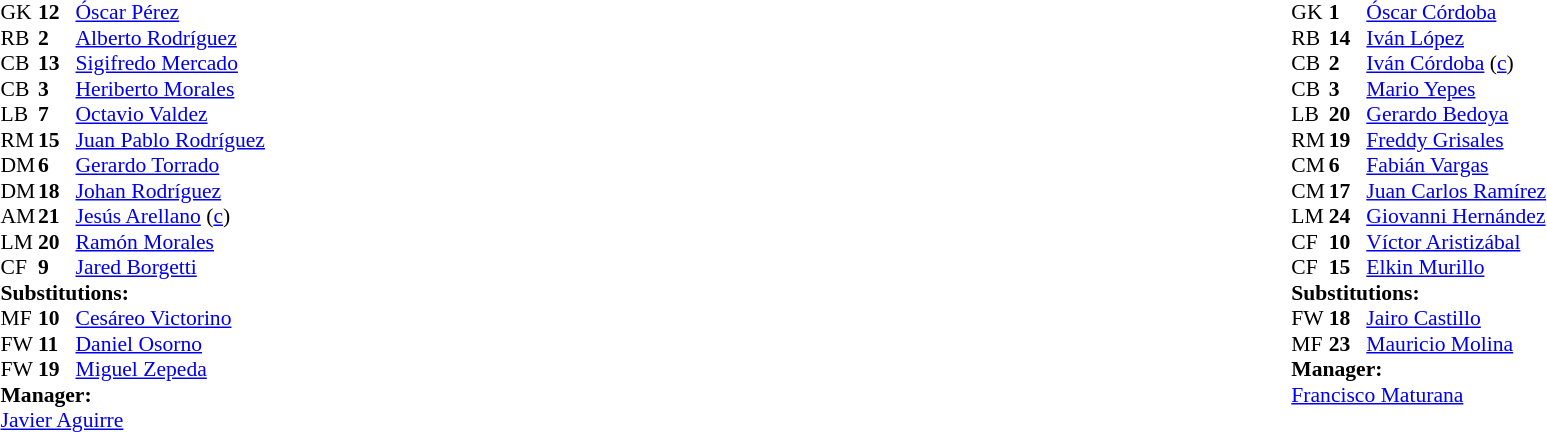<table width="100%">
<tr>
<td valign="top" width="50%"><br><table style="font-size: 90%" cellspacing="0" cellpadding="0">
<tr>
<th width=25></th>
<th width=25></th>
</tr>
<tr>
<td>GK</td>
<td><strong>12</strong></td>
<td><a href='#'>Óscar Pérez</a></td>
</tr>
<tr>
<td>RB</td>
<td><strong>2</strong></td>
<td><a href='#'>Alberto Rodríguez</a></td>
<td></td>
<td></td>
</tr>
<tr>
<td>CB</td>
<td><strong>13</strong></td>
<td><a href='#'>Sigifredo Mercado</a></td>
</tr>
<tr>
<td>CB</td>
<td><strong>3</strong></td>
<td><a href='#'>Heriberto Morales</a></td>
</tr>
<tr>
<td>LB</td>
<td><strong>7</strong></td>
<td><a href='#'>Octavio Valdez</a></td>
</tr>
<tr>
<td>RM</td>
<td><strong>15</strong></td>
<td><a href='#'>Juan Pablo Rodríguez</a> </td>
<td></td>
</tr>
<tr>
<td>DM</td>
<td><strong>6</strong></td>
<td><a href='#'>Gerardo Torrado</a></td>
<td></td>
</tr>
<tr>
<td>DM</td>
<td><strong>18</strong></td>
<td><a href='#'>Johan Rodríguez</a></td>
<td></td>
<td></td>
</tr>
<tr>
<td>AM</td>
<td><strong>21</strong></td>
<td><a href='#'>Jesús Arellano</a> (<a href='#'>c</a>)</td>
<td></td>
<td></td>
</tr>
<tr>
<td>LM</td>
<td><strong>20</strong></td>
<td><a href='#'>Ramón Morales</a></td>
<td></td>
</tr>
<tr>
<td>CF</td>
<td><strong>9</strong></td>
<td><a href='#'>Jared Borgetti</a></td>
</tr>
<tr>
<td colspan=3><strong>Substitutions:</strong></td>
</tr>
<tr>
<td>MF</td>
<td><strong>10</strong></td>
<td><a href='#'>Cesáreo Victorino</a></td>
<td></td>
<td></td>
</tr>
<tr>
<td>FW</td>
<td><strong>11</strong></td>
<td><a href='#'>Daniel Osorno</a></td>
<td></td>
<td></td>
</tr>
<tr>
<td>FW</td>
<td><strong>19</strong></td>
<td><a href='#'>Miguel Zepeda</a></td>
<td></td>
<td></td>
</tr>
<tr>
<td colspan=3><strong>Manager:</strong></td>
</tr>
<tr>
<td colspan=3><a href='#'>Javier Aguirre</a></td>
</tr>
</table>
</td>
<td valign="top"></td>
<td valign="top" width="50%"><br><table style="font-size: 90%" cellspacing="0" cellpadding="0" align="center">
<tr>
<th width=25></th>
<th width=25></th>
</tr>
<tr>
<td>GK</td>
<td><strong>1</strong></td>
<td><a href='#'>Óscar Córdoba</a></td>
</tr>
<tr>
<td>RB</td>
<td><strong>14</strong></td>
<td><a href='#'>Iván López</a></td>
</tr>
<tr>
<td>CB</td>
<td><strong>2</strong></td>
<td><a href='#'>Iván Córdoba</a> (<a href='#'>c</a>)</td>
</tr>
<tr>
<td>CB</td>
<td><strong>3</strong></td>
<td><a href='#'>Mario Yepes</a></td>
</tr>
<tr>
<td>LB</td>
<td><strong>20</strong></td>
<td><a href='#'>Gerardo Bedoya</a></td>
<td></td>
</tr>
<tr>
<td>RM</td>
<td><strong>19</strong></td>
<td><a href='#'>Freddy Grisales</a></td>
</tr>
<tr>
<td>CM</td>
<td><strong>6</strong></td>
<td><a href='#'>Fabián Vargas</a></td>
<td></td>
</tr>
<tr>
<td>CM</td>
<td><strong>17</strong></td>
<td><a href='#'>Juan Carlos Ramírez</a></td>
</tr>
<tr>
<td>LM</td>
<td><strong>24</strong></td>
<td><a href='#'>Giovanni Hernández</a></td>
<td></td>
<td></td>
</tr>
<tr>
<td>CF</td>
<td><strong>10</strong></td>
<td><a href='#'>Víctor Aristizábal</a></td>
<td></td>
<td></td>
</tr>
<tr>
<td>CF</td>
<td><strong>15</strong></td>
<td><a href='#'>Elkin Murillo</a></td>
</tr>
<tr>
<td colspan=3><strong>Substitutions:</strong></td>
</tr>
<tr>
<td>FW</td>
<td><strong>18</strong></td>
<td><a href='#'>Jairo Castillo</a></td>
<td></td>
<td></td>
</tr>
<tr>
<td>MF</td>
<td><strong>23</strong></td>
<td><a href='#'>Mauricio Molina</a></td>
<td></td>
<td></td>
</tr>
<tr>
<td colspan=3><strong>Manager:</strong></td>
</tr>
<tr>
<td colspan=3><a href='#'>Francisco Maturana</a></td>
</tr>
</table>
</td>
</tr>
</table>
